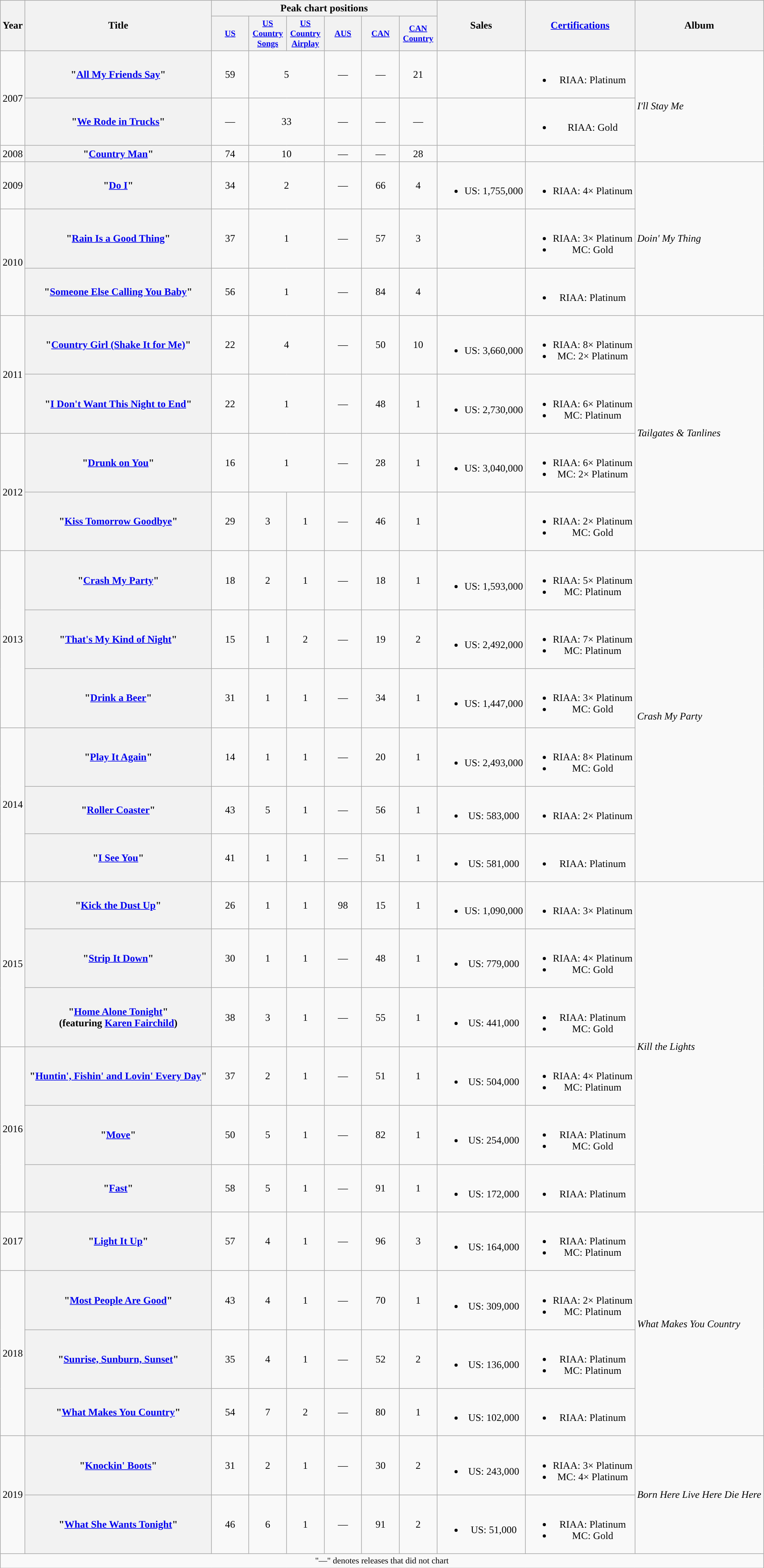<table class="wikitable plainrowheaders" style="text-align:center;">
<tr>
<th scope="col" rowspan="2">Year</th>
<th scope="col" rowspan="2" style="width:18em;">Title</th>
<th scope="col" colspan="6">Peak chart positions</th>
<th scope="col" rowspan="2">Sales</th>
<th scope="col" rowspan="2"><a href='#'>Certifications</a></th>
<th scope="col" rowspan="2">Album</th>
</tr>
<tr style="font-size:smaller;">
<th scope="col" style="width:4em;"><a href='#'>US</a><br></th>
<th scope="col" style="width:4em;"><a href='#'>US Country Songs</a><br></th>
<th scope="col" style="width:4em;"><a href='#'>US Country Airplay</a><br></th>
<th scope="col" style="width:4em;"><a href='#'>AUS</a><br></th>
<th scope="col" style="width:4em;"><a href='#'>CAN</a><br></th>
<th scope="col" style="width:4em;"><a href='#'>CAN Country</a><br></th>
</tr>
<tr>
<td rowspan="2">2007</td>
<th scope="row">"<a href='#'>All My Friends Say</a>"</th>
<td>59</td>
<td colspan="2">5</td>
<td>—</td>
<td>—</td>
<td>21</td>
<td></td>
<td><br><ul><li>RIAA: Platinum</li></ul></td>
<td style="text-align:left;" rowspan="3"><em>I'll Stay Me</em></td>
</tr>
<tr>
<th scope="row">"<a href='#'>We Rode in Trucks</a>"</th>
<td>—</td>
<td colspan="2">33</td>
<td>—</td>
<td>—</td>
<td>—</td>
<td></td>
<td><br><ul><li>RIAA: Gold</li></ul></td>
</tr>
<tr>
<td>2008</td>
<th scope="row">"<a href='#'>Country Man</a>"</th>
<td>74</td>
<td colspan="2">10</td>
<td>—</td>
<td>—</td>
<td>28</td>
<td></td>
<td></td>
</tr>
<tr>
<td>2009</td>
<th scope="row">"<a href='#'>Do I</a>"</th>
<td>34</td>
<td colspan="2">2</td>
<td>—</td>
<td>66</td>
<td>4</td>
<td><br><ul><li>US: 1,755,000</li></ul></td>
<td style="text-align:left;"><br><ul><li>RIAA: 4× Platinum</li></ul></td>
<td style="text-align:left;" rowspan="3"><em>Doin' My Thing</em></td>
</tr>
<tr>
<td rowspan="2">2010</td>
<th scope="row">"<a href='#'>Rain Is a Good Thing</a>"</th>
<td>37</td>
<td colspan="2">1</td>
<td>—</td>
<td>57</td>
<td>3</td>
<td></td>
<td><br><ul><li>RIAA: 3× Platinum</li><li>MC: Gold</li></ul></td>
</tr>
<tr>
<th scope="row">"<a href='#'>Someone Else Calling You Baby</a>"</th>
<td>56</td>
<td colspan="2">1</td>
<td>—</td>
<td>84</td>
<td>4</td>
<td></td>
<td><br><ul><li>RIAA: Platinum</li></ul></td>
</tr>
<tr>
<td rowspan="2">2011</td>
<th scope="row">"<a href='#'>Country Girl (Shake It for Me)</a>"</th>
<td>22</td>
<td colspan="2">4</td>
<td>—</td>
<td>50</td>
<td>10</td>
<td><br><ul><li>US: 3,660,000</li></ul></td>
<td><br><ul><li>RIAA: 8× Platinum</li><li>MC: 2× Platinum</li></ul></td>
<td style="text-align:left;" rowspan="4"><em>Tailgates & Tanlines</em></td>
</tr>
<tr>
<th scope="row">"<a href='#'>I Don't Want This Night to End</a>"</th>
<td>22</td>
<td colspan="2">1</td>
<td>—</td>
<td>48</td>
<td>1</td>
<td><br><ul><li>US: 2,730,000</li></ul></td>
<td><br><ul><li>RIAA: 6× Platinum</li><li>MC: Platinum</li></ul></td>
</tr>
<tr>
<td rowspan="2">2012</td>
<th scope="row">"<a href='#'>Drunk on You</a>"</th>
<td>16</td>
<td colspan="2">1</td>
<td>—</td>
<td>28</td>
<td>1</td>
<td><br><ul><li>US: 3,040,000</li></ul></td>
<td><br><ul><li>RIAA: 6× Platinum</li><li>MC: 2× Platinum</li></ul></td>
</tr>
<tr>
<th scope="row">"<a href='#'>Kiss Tomorrow Goodbye</a>"</th>
<td>29</td>
<td>3</td>
<td>1</td>
<td>—</td>
<td>46</td>
<td>1</td>
<td></td>
<td><br><ul><li>RIAA: 2× Platinum</li><li>MC: Gold</li></ul></td>
</tr>
<tr>
<td rowspan="3">2013</td>
<th scope="row">"<a href='#'>Crash My Party</a>"</th>
<td>18</td>
<td>2</td>
<td>1</td>
<td>—</td>
<td>18</td>
<td>1</td>
<td><br><ul><li>US: 1,593,000</li></ul></td>
<td><br><ul><li>RIAA: 5× Platinum</li><li>MC: Platinum</li></ul></td>
<td rowspan="6" style="text" align="left"><em>Crash My Party</em></td>
</tr>
<tr>
<th scope="row">"<a href='#'>That's My Kind of Night</a>"</th>
<td>15</td>
<td>1</td>
<td>2</td>
<td>—</td>
<td>19</td>
<td>2</td>
<td><br><ul><li>US: 2,492,000</li></ul></td>
<td><br><ul><li>RIAA: 7× Platinum</li><li>MC: Platinum</li></ul></td>
</tr>
<tr>
<th scope="row">"<a href='#'>Drink a Beer</a>"</th>
<td>31</td>
<td>1</td>
<td>1</td>
<td>—</td>
<td>34</td>
<td>1</td>
<td><br><ul><li>US: 1,447,000</li></ul></td>
<td><br><ul><li>RIAA: 3× Platinum</li><li>MC: Gold</li></ul></td>
</tr>
<tr>
<td rowspan="3">2014</td>
<th scope="row">"<a href='#'>Play It Again</a>"</th>
<td>14</td>
<td>1</td>
<td>1</td>
<td>—</td>
<td>20</td>
<td>1</td>
<td><br><ul><li>US: 2,493,000</li></ul></td>
<td><br><ul><li>RIAA: 8× Platinum</li><li>MC: Gold</li></ul></td>
</tr>
<tr>
<th scope="row">"<a href='#'>Roller Coaster</a>"</th>
<td>43</td>
<td>5</td>
<td>1</td>
<td>—</td>
<td>56</td>
<td>1</td>
<td><br><ul><li>US: 583,000</li></ul></td>
<td><br><ul><li>RIAA: 2× Platinum</li></ul></td>
</tr>
<tr>
<th scope="row">"<a href='#'>I See You</a>"</th>
<td>41</td>
<td>1</td>
<td>1</td>
<td>—</td>
<td>51</td>
<td>1</td>
<td><br><ul><li>US: 581,000</li></ul></td>
<td><br><ul><li>RIAA: Platinum</li></ul></td>
</tr>
<tr>
<td rowspan="3">2015</td>
<th scope="row">"<a href='#'>Kick the Dust Up</a>"</th>
<td>26</td>
<td>1</td>
<td>1</td>
<td>98</td>
<td>15</td>
<td>1</td>
<td><br><ul><li>US: 1,090,000</li></ul></td>
<td><br><ul><li>RIAA: 3× Platinum</li></ul></td>
<td rowspan="6" style="text" align="left"><em>Kill the Lights</em></td>
</tr>
<tr>
<th scope="row">"<a href='#'>Strip It Down</a>"</th>
<td>30</td>
<td>1</td>
<td>1</td>
<td>—</td>
<td>48</td>
<td>1</td>
<td><br><ul><li>US: 779,000</li></ul></td>
<td><br><ul><li>RIAA: 4× Platinum</li><li>MC: Gold</li></ul></td>
</tr>
<tr>
<th scope="row">"<a href='#'>Home Alone Tonight</a>" <br><span>(featuring <a href='#'>Karen Fairchild</a>)</span></th>
<td>38</td>
<td>3</td>
<td>1</td>
<td>—</td>
<td>55</td>
<td>1</td>
<td><br><ul><li>US: 441,000</li></ul></td>
<td><br><ul><li>RIAA: Platinum</li><li>MC: Gold</li></ul></td>
</tr>
<tr>
<td rowspan="3">2016</td>
<th scope="row">"<a href='#'>Huntin', Fishin' and Lovin' Every Day</a>"</th>
<td>37</td>
<td>2</td>
<td>1</td>
<td>—</td>
<td>51</td>
<td>1</td>
<td><br><ul><li>US: 504,000</li></ul></td>
<td><br><ul><li>RIAA: 4× Platinum</li><li>MC: Platinum</li></ul></td>
</tr>
<tr>
<th scope="row">"<a href='#'>Move</a>"</th>
<td>50</td>
<td>5</td>
<td>1</td>
<td>—</td>
<td>82</td>
<td>1</td>
<td><br><ul><li>US: 254,000</li></ul></td>
<td><br><ul><li>RIAA: Platinum</li><li>MC: Gold</li></ul></td>
</tr>
<tr>
<th scope="row">"<a href='#'>Fast</a>"</th>
<td>58</td>
<td>5</td>
<td>1</td>
<td>—</td>
<td>91</td>
<td>1</td>
<td><br><ul><li>US: 172,000</li></ul></td>
<td><br><ul><li>RIAA: Platinum</li></ul></td>
</tr>
<tr>
<td>2017</td>
<th scope="row">"<a href='#'>Light It Up</a>"</th>
<td>57</td>
<td>4</td>
<td>1</td>
<td>—</td>
<td>96</td>
<td>3</td>
<td><br><ul><li>US: 164,000</li></ul></td>
<td><br><ul><li>RIAA: Platinum</li><li>MC: Platinum</li></ul></td>
<td align="left" rowspan="4"><em>What Makes You Country</em></td>
</tr>
<tr>
<td rowspan="3">2018</td>
<th scope="row">"<a href='#'>Most People Are Good</a>"</th>
<td>43</td>
<td>4</td>
<td>1</td>
<td>—</td>
<td>70</td>
<td>1</td>
<td><br><ul><li>US: 309,000</li></ul></td>
<td><br><ul><li>RIAA: 2× Platinum</li><li>MC: Platinum</li></ul></td>
</tr>
<tr>
<th scope="row">"<a href='#'>Sunrise, Sunburn, Sunset</a>"</th>
<td>35</td>
<td>4</td>
<td>1</td>
<td>—</td>
<td>52</td>
<td>2</td>
<td><br><ul><li>US: 136,000</li></ul></td>
<td><br><ul><li>RIAA: Platinum</li><li>MC: Platinum</li></ul></td>
</tr>
<tr>
<th scope="row">"<a href='#'>What Makes You Country</a>"</th>
<td>54</td>
<td>7</td>
<td>2</td>
<td>—</td>
<td>80</td>
<td>1</td>
<td><br><ul><li>US: 102,000</li></ul></td>
<td><br><ul><li>RIAA: Platinum</li></ul></td>
</tr>
<tr>
<td rowspan="2">2019</td>
<th scope="row">"<a href='#'>Knockin' Boots</a>"</th>
<td>31</td>
<td>2</td>
<td>1</td>
<td>—</td>
<td>30</td>
<td>2</td>
<td><br><ul><li>US: 243,000</li></ul></td>
<td><br><ul><li>RIAA: 3× Platinum</li><li>MC: 4× Platinum</li></ul></td>
<td align="left" rowspan="2"><em>Born Here Live Here Die Here</em></td>
</tr>
<tr>
<th scope="row">"<a href='#'>What She Wants Tonight</a>"</th>
<td>46</td>
<td>6</td>
<td>1</td>
<td>—</td>
<td>91</td>
<td>2</td>
<td><br><ul><li>US: 51,000</li></ul></td>
<td><br><ul><li>RIAA: Platinum</li><li>MC: Gold</li></ul></td>
</tr>
<tr>
<td colspan="11" style="font-size:85%">"—" denotes releases that did not chart</td>
</tr>
</table>
